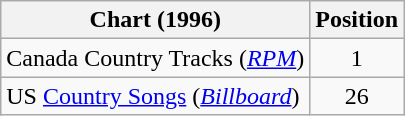<table class="wikitable sortable">
<tr>
<th scope="col">Chart (1996)</th>
<th scope="col">Position</th>
</tr>
<tr>
<td>Canada Country Tracks (<em><a href='#'>RPM</a></em>)</td>
<td align="center">1</td>
</tr>
<tr>
<td>US <a href='#'>Country Songs</a> (<em><a href='#'>Billboard</a></em>)</td>
<td align="center">26</td>
</tr>
</table>
